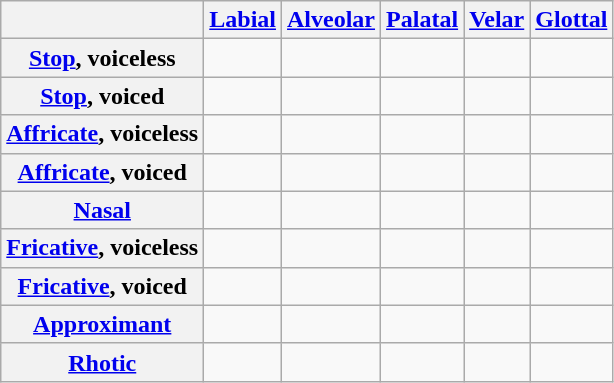<table class="wikitable">
<tr>
<th></th>
<th><a href='#'>Labial</a></th>
<th><a href='#'>Alveolar</a></th>
<th><a href='#'>Palatal</a></th>
<th><a href='#'>Velar</a></th>
<th><a href='#'>Glottal</a></th>
</tr>
<tr>
<th><a href='#'>Stop</a>, voiceless</th>
<td></td>
<td></td>
<td></td>
<td></td>
<td></td>
</tr>
<tr>
<th><a href='#'>Stop</a>, voiced</th>
<td></td>
<td></td>
<td></td>
<td></td>
<td></td>
</tr>
<tr>
<th><a href='#'>Affricate</a>, voiceless</th>
<td></td>
<td></td>
<td></td>
<td></td>
<td></td>
</tr>
<tr>
<th><a href='#'>Affricate</a>, voiced</th>
<td></td>
<td></td>
<td></td>
<td></td>
<td></td>
</tr>
<tr>
<th><a href='#'>Nasal</a></th>
<td></td>
<td></td>
<td></td>
<td></td>
<td></td>
</tr>
<tr>
<th><a href='#'>Fricative</a>, voiceless</th>
<td></td>
<td></td>
<td></td>
<td></td>
<td></td>
</tr>
<tr>
<th><a href='#'>Fricative</a>, voiced</th>
<td></td>
<td></td>
<td></td>
<td></td>
<td></td>
</tr>
<tr>
<th><a href='#'>Approximant</a></th>
<td></td>
<td></td>
<td></td>
<td></td>
<td></td>
</tr>
<tr>
<th><a href='#'>Rhotic</a></th>
<td></td>
<td></td>
<td></td>
<td></td>
<td></td>
</tr>
</table>
